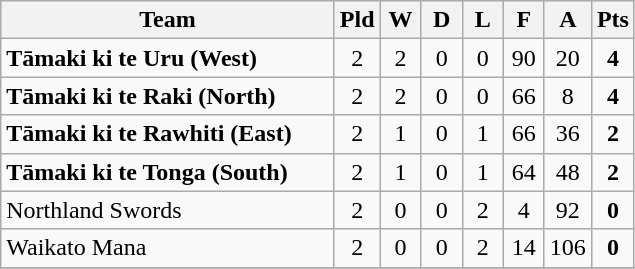<table class="wikitable" style="text-align:center;">
<tr>
<th width=215>Team</th>
<th width=20 abbr="Played">Pld</th>
<th width=20 abbr="Won">W</th>
<th width=20 abbr="Drawn">D</th>
<th width=20 abbr="Lost">L</th>
<th width=20 abbr="For">F</th>
<th width=20 abbr="Against">A</th>
<th width=20 abbr="Points">Pts</th>
</tr>
<tr>
<td style="text-align:left;"><strong>Tāmaki ki te Uru (West)</strong></td>
<td>2</td>
<td>2</td>
<td>0</td>
<td>0</td>
<td>90</td>
<td>20</td>
<td><strong>4</strong></td>
</tr>
<tr>
<td style="text-align:left;"><strong>Tāmaki ki te Raki (North)</strong></td>
<td>2</td>
<td>2</td>
<td>0</td>
<td>0</td>
<td>66</td>
<td>8</td>
<td><strong>4</strong></td>
</tr>
<tr>
<td style="text-align:left;"><strong>Tāmaki ki te Rawhiti (East)</strong></td>
<td>2</td>
<td>1</td>
<td>0</td>
<td>1</td>
<td>66</td>
<td>36</td>
<td><strong>2</strong></td>
</tr>
<tr>
<td style="text-align:left;"><strong>Tāmaki ki te Tonga (South)</strong></td>
<td>2</td>
<td>1</td>
<td>0</td>
<td>1</td>
<td>64</td>
<td>48</td>
<td><strong>2</strong></td>
</tr>
<tr>
<td style="text-align:left;">Northland Swords</td>
<td>2</td>
<td>0</td>
<td>0</td>
<td>2</td>
<td>4</td>
<td>92</td>
<td><strong>0</strong></td>
</tr>
<tr>
<td style="text-align:left;">Waikato Mana</td>
<td>2</td>
<td>0</td>
<td>0</td>
<td>2</td>
<td>14</td>
<td>106</td>
<td><strong>0</strong></td>
</tr>
<tr>
</tr>
</table>
